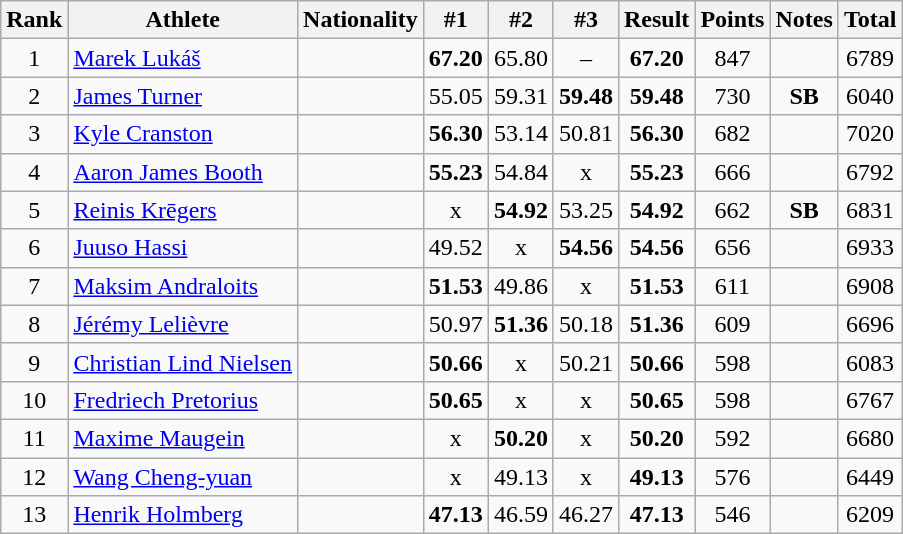<table class="wikitable sortable" style="text-align:center">
<tr>
<th>Rank</th>
<th>Athlete</th>
<th>Nationality</th>
<th>#1</th>
<th>#2</th>
<th>#3</th>
<th>Result</th>
<th>Points</th>
<th>Notes</th>
<th>Total</th>
</tr>
<tr>
<td>1</td>
<td align="left"><a href='#'>Marek Lukáš</a></td>
<td align="left"></td>
<td><strong>67.20</strong></td>
<td>65.80</td>
<td>–</td>
<td><strong>67.20</strong></td>
<td>847</td>
<td></td>
<td>6789</td>
</tr>
<tr>
<td>2</td>
<td align="left"><a href='#'>James Turner</a></td>
<td align="left"></td>
<td>55.05</td>
<td>59.31</td>
<td><strong>59.48</strong></td>
<td><strong>59.48</strong></td>
<td>730</td>
<td><strong>SB</strong></td>
<td>6040</td>
</tr>
<tr>
<td>3</td>
<td align="left"><a href='#'>Kyle Cranston</a></td>
<td align="left"></td>
<td><strong>56.30</strong></td>
<td>53.14</td>
<td>50.81</td>
<td><strong>56.30</strong></td>
<td>682</td>
<td></td>
<td>7020</td>
</tr>
<tr>
<td>4</td>
<td align="left"><a href='#'>Aaron James Booth</a></td>
<td align="left"></td>
<td><strong>55.23</strong></td>
<td>54.84</td>
<td>x</td>
<td><strong>55.23</strong></td>
<td>666</td>
<td></td>
<td>6792</td>
</tr>
<tr>
<td>5</td>
<td align="left"><a href='#'>Reinis Krēgers</a></td>
<td align="left"></td>
<td>x</td>
<td><strong>54.92</strong></td>
<td>53.25</td>
<td><strong>54.92</strong></td>
<td>662</td>
<td><strong>SB</strong></td>
<td>6831</td>
</tr>
<tr>
<td>6</td>
<td align="left"><a href='#'>Juuso Hassi</a></td>
<td align="left"></td>
<td>49.52</td>
<td>x</td>
<td><strong>54.56</strong></td>
<td><strong>54.56</strong></td>
<td>656</td>
<td></td>
<td>6933</td>
</tr>
<tr>
<td>7</td>
<td align="left"><a href='#'>Maksim Andraloits</a></td>
<td align="left"></td>
<td><strong>51.53</strong></td>
<td>49.86</td>
<td>x</td>
<td><strong>51.53</strong></td>
<td>611</td>
<td></td>
<td>6908</td>
</tr>
<tr>
<td>8</td>
<td align="left"><a href='#'>Jérémy Lelièvre</a></td>
<td align="left"></td>
<td>50.97</td>
<td><strong>51.36</strong></td>
<td>50.18</td>
<td><strong>51.36</strong></td>
<td>609</td>
<td></td>
<td>6696</td>
</tr>
<tr>
<td>9</td>
<td align="left"><a href='#'>Christian Lind Nielsen</a></td>
<td align="left"></td>
<td><strong>50.66</strong></td>
<td>x</td>
<td>50.21</td>
<td><strong>50.66</strong></td>
<td>598</td>
<td></td>
<td>6083</td>
</tr>
<tr>
<td>10</td>
<td align="left"><a href='#'>Fredriech Pretorius</a></td>
<td align="left"></td>
<td><strong>50.65</strong></td>
<td>x</td>
<td>x</td>
<td><strong>50.65</strong></td>
<td>598</td>
<td></td>
<td>6767</td>
</tr>
<tr>
<td>11</td>
<td align="left"><a href='#'>Maxime Maugein</a></td>
<td align="left"></td>
<td>x</td>
<td><strong>50.20</strong></td>
<td>x</td>
<td><strong>50.20</strong></td>
<td>592</td>
<td></td>
<td>6680</td>
</tr>
<tr>
<td>12</td>
<td align="left"><a href='#'>Wang Cheng-yuan</a></td>
<td align="left"></td>
<td>x</td>
<td>49.13</td>
<td>x</td>
<td><strong>49.13</strong></td>
<td>576</td>
<td></td>
<td>6449</td>
</tr>
<tr>
<td>13</td>
<td align="left"><a href='#'>Henrik Holmberg</a></td>
<td align="left"></td>
<td><strong>47.13</strong></td>
<td>46.59</td>
<td>46.27</td>
<td><strong>47.13</strong></td>
<td>546</td>
<td></td>
<td>6209</td>
</tr>
</table>
